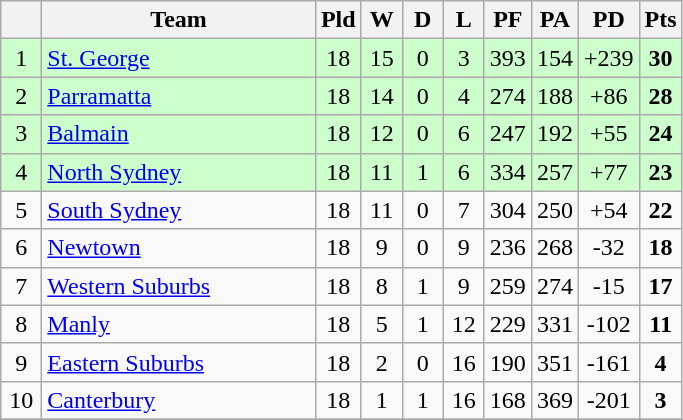<table class="wikitable" style="text-align:center;">
<tr>
<th width=20 abbr="Position×"></th>
<th width=175>Team</th>
<th width=20 abbr="Played">Pld</th>
<th width=20 abbr="Won">W</th>
<th width=20 abbr="Drawn">D</th>
<th width=20 abbr="Lost">L</th>
<th width=20 abbr="Points for">PF</th>
<th width=20 abbr="Points against">PA</th>
<th width=20 abbr="Points difference">PD</th>
<th width=20 abbr="Points">Pts</th>
</tr>
<tr style="background: #ccffcc;">
<td>1</td>
<td style="text-align:left;"> <a href='#'>St. George</a></td>
<td>18</td>
<td>15</td>
<td>0</td>
<td>3</td>
<td>393</td>
<td>154</td>
<td>+239</td>
<td><strong>30</strong></td>
</tr>
<tr style="background: #ccffcc;">
<td>2</td>
<td style="text-align:left;"> <a href='#'>Parramatta</a></td>
<td>18</td>
<td>14</td>
<td>0</td>
<td>4</td>
<td>274</td>
<td>188</td>
<td>+86</td>
<td><strong>28</strong></td>
</tr>
<tr style="background: #ccffcc;">
<td>3</td>
<td style="text-align:left;"> <a href='#'>Balmain</a></td>
<td>18</td>
<td>12</td>
<td>0</td>
<td>6</td>
<td>247</td>
<td>192</td>
<td>+55</td>
<td><strong>24</strong></td>
</tr>
<tr style="background: #ccffcc;">
<td>4</td>
<td style="text-align:left;"> <a href='#'>North Sydney</a></td>
<td>18</td>
<td>11</td>
<td>1</td>
<td>6</td>
<td>334</td>
<td>257</td>
<td>+77</td>
<td><strong>23</strong></td>
</tr>
<tr>
<td>5</td>
<td style="text-align:left;"> <a href='#'>South Sydney</a></td>
<td>18</td>
<td>11</td>
<td>0</td>
<td>7</td>
<td>304</td>
<td>250</td>
<td>+54</td>
<td><strong>22</strong></td>
</tr>
<tr>
<td>6</td>
<td style="text-align:left;"> <a href='#'>Newtown</a></td>
<td>18</td>
<td>9</td>
<td>0</td>
<td>9</td>
<td>236</td>
<td>268</td>
<td>-32</td>
<td><strong>18</strong></td>
</tr>
<tr>
<td>7</td>
<td style="text-align:left;"> <a href='#'>Western Suburbs</a></td>
<td>18</td>
<td>8</td>
<td>1</td>
<td>9</td>
<td>259</td>
<td>274</td>
<td>-15</td>
<td><strong>17</strong></td>
</tr>
<tr>
<td>8</td>
<td style="text-align:left;"> <a href='#'>Manly</a></td>
<td>18</td>
<td>5</td>
<td>1</td>
<td>12</td>
<td>229</td>
<td>331</td>
<td>-102</td>
<td><strong>11</strong></td>
</tr>
<tr>
<td>9</td>
<td style="text-align:left;"> <a href='#'>Eastern Suburbs</a></td>
<td>18</td>
<td>2</td>
<td>0</td>
<td>16</td>
<td>190</td>
<td>351</td>
<td>-161</td>
<td><strong>4</strong></td>
</tr>
<tr>
<td>10</td>
<td style="text-align:left;"> <a href='#'>Canterbury</a></td>
<td>18</td>
<td>1</td>
<td>1</td>
<td>16</td>
<td>168</td>
<td>369</td>
<td>-201</td>
<td><strong>3</strong></td>
</tr>
<tr>
</tr>
</table>
